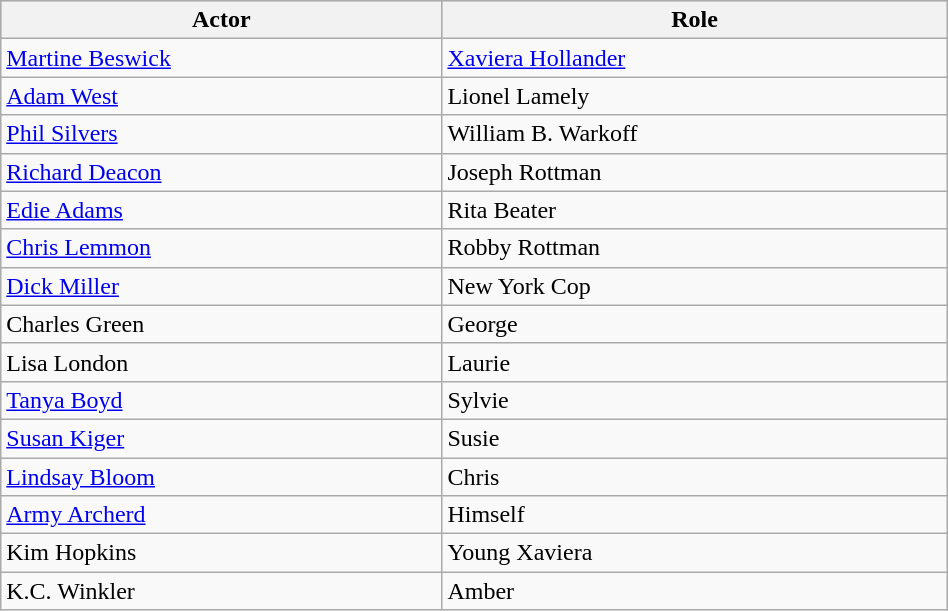<table class="wikitable" width="50%">
<tr bgcolor="#CCCCCC">
<th>Actor</th>
<th>Role</th>
</tr>
<tr>
<td><a href='#'>Martine Beswick</a></td>
<td><a href='#'>Xaviera Hollander</a></td>
</tr>
<tr>
<td><a href='#'>Adam West</a></td>
<td>Lionel Lamely</td>
</tr>
<tr>
<td><a href='#'>Phil Silvers</a></td>
<td>William B. Warkoff</td>
</tr>
<tr>
<td><a href='#'>Richard Deacon</a></td>
<td>Joseph Rottman</td>
</tr>
<tr>
<td><a href='#'>Edie Adams</a></td>
<td>Rita Beater</td>
</tr>
<tr>
<td><a href='#'>Chris Lemmon</a></td>
<td>Robby Rottman</td>
</tr>
<tr>
<td><a href='#'>Dick Miller</a></td>
<td>New York Cop</td>
</tr>
<tr>
<td>Charles Green</td>
<td>George</td>
</tr>
<tr>
<td>Lisa London</td>
<td>Laurie</td>
</tr>
<tr>
<td><a href='#'>Tanya Boyd</a></td>
<td>Sylvie</td>
</tr>
<tr>
<td><a href='#'>Susan Kiger</a></td>
<td>Susie</td>
</tr>
<tr>
<td><a href='#'>Lindsay Bloom</a></td>
<td>Chris</td>
</tr>
<tr>
<td><a href='#'>Army Archerd</a></td>
<td>Himself</td>
</tr>
<tr>
<td>Kim Hopkins</td>
<td>Young Xaviera</td>
</tr>
<tr>
<td>K.C. Winkler</td>
<td>Amber</td>
</tr>
</table>
